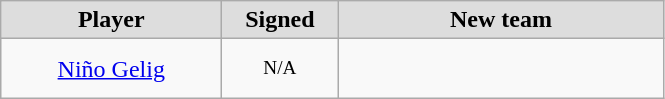<table class="wikitable" style="text-align: center">
<tr align="center" bgcolor="#dddddd">
<td style="width:140px"><strong>Player</strong></td>
<td style="width:70px"><strong>Signed</strong></td>
<td style="width:210px"><strong>New team</strong></td>
</tr>
<tr style="height:40px">
<td><a href='#'>Niño Gelig</a></td>
<td style="font-size: 80%">N/A</td>
<td></td>
</tr>
</table>
